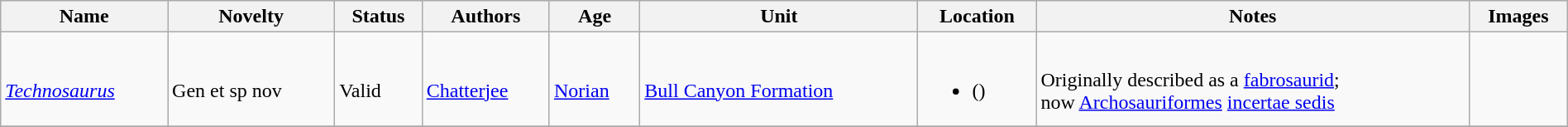<table class="wikitable sortable" align="center" width="100%">
<tr>
<th>Name</th>
<th>Novelty</th>
<th>Status</th>
<th>Authors</th>
<th>Age</th>
<th>Unit</th>
<th>Location</th>
<th>Notes</th>
<th>Images</th>
</tr>
<tr>
<td><br><em><a href='#'>Technosaurus</a></em></td>
<td><br>Gen et sp nov</td>
<td><br>Valid</td>
<td><br><a href='#'>Chatterjee</a></td>
<td><br><a href='#'>Norian</a></td>
<td><br><a href='#'>Bull Canyon Formation</a></td>
<td><br><ul><li> ()</li></ul></td>
<td><br>Originally described as a <a href='#'>fabrosaurid</a>;<br> now <a href='#'>Archosauriformes</a> <a href='#'>incertae sedis</a></td>
<td></td>
</tr>
<tr>
</tr>
</table>
